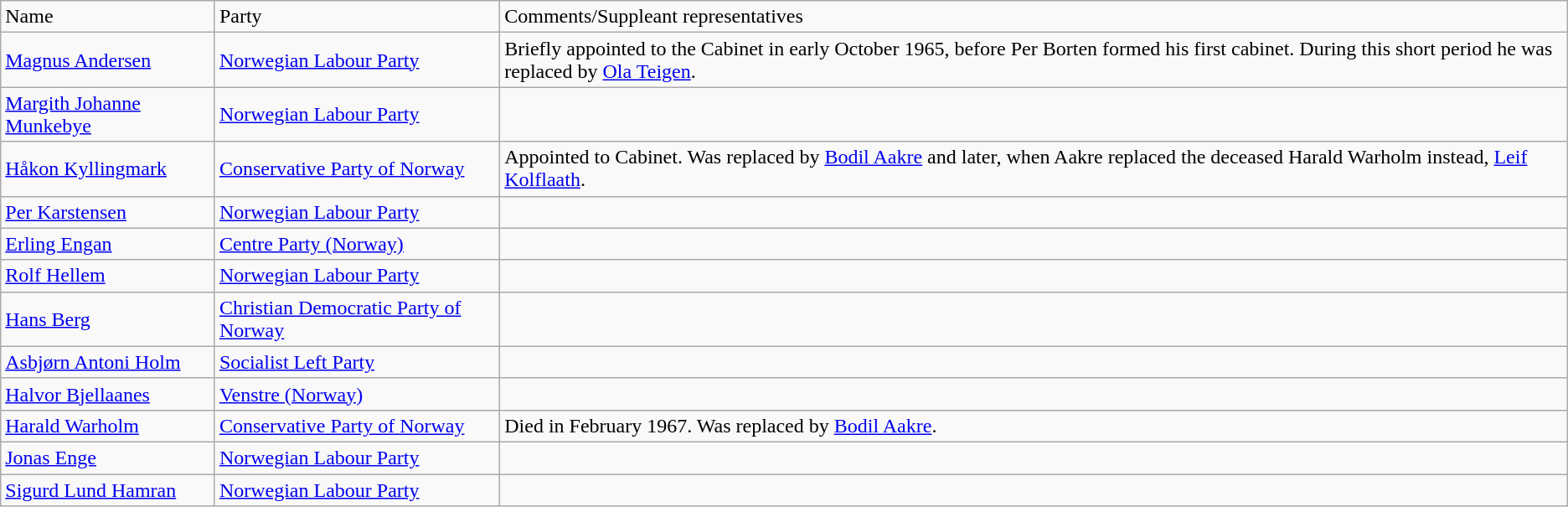<table class="wikitable">
<tr>
<td>Name</td>
<td>Party</td>
<td>Comments/Suppleant representatives</td>
</tr>
<tr>
<td><a href='#'>Magnus Andersen</a></td>
<td><a href='#'>Norwegian Labour Party</a></td>
<td>Briefly appointed to the Cabinet in early October 1965, before Per Borten formed his first cabinet. During this short period he was replaced by <a href='#'>Ola Teigen</a>.</td>
</tr>
<tr>
<td><a href='#'>Margith Johanne Munkebye</a></td>
<td><a href='#'>Norwegian Labour Party</a></td>
<td></td>
</tr>
<tr>
<td><a href='#'>Håkon Kyllingmark</a></td>
<td><a href='#'>Conservative Party of Norway</a></td>
<td>Appointed to Cabinet. Was replaced by <a href='#'>Bodil Aakre</a> and later, when Aakre replaced the deceased Harald Warholm instead, <a href='#'>Leif Kolflaath</a>.</td>
</tr>
<tr>
<td><a href='#'>Per Karstensen</a></td>
<td><a href='#'>Norwegian Labour Party</a></td>
<td></td>
</tr>
<tr>
<td><a href='#'>Erling Engan</a></td>
<td><a href='#'>Centre Party (Norway)</a></td>
<td></td>
</tr>
<tr>
<td><a href='#'>Rolf Hellem</a></td>
<td><a href='#'>Norwegian Labour Party</a></td>
<td></td>
</tr>
<tr>
<td><a href='#'>Hans Berg</a></td>
<td><a href='#'>Christian Democratic Party of Norway</a></td>
<td></td>
</tr>
<tr>
<td><a href='#'>Asbjørn Antoni Holm</a></td>
<td><a href='#'>Socialist Left Party</a></td>
<td></td>
</tr>
<tr>
<td><a href='#'>Halvor Bjellaanes</a></td>
<td><a href='#'>Venstre (Norway)</a></td>
<td></td>
</tr>
<tr>
<td><a href='#'>Harald Warholm</a></td>
<td><a href='#'>Conservative Party of Norway</a></td>
<td>Died in February 1967. Was replaced by <a href='#'>Bodil Aakre</a>.</td>
</tr>
<tr>
<td><a href='#'>Jonas Enge</a></td>
<td><a href='#'>Norwegian Labour Party</a></td>
<td></td>
</tr>
<tr>
<td><a href='#'>Sigurd Lund Hamran</a></td>
<td><a href='#'>Norwegian Labour Party</a></td>
<td></td>
</tr>
</table>
